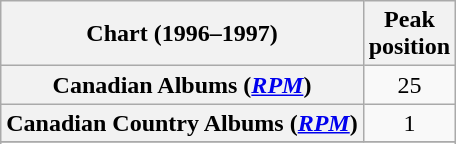<table class="wikitable sortable plainrowheaders" style="text-align:center">
<tr>
<th scope="col">Chart (1996–1997)</th>
<th scope="col">Peak<br>position</th>
</tr>
<tr>
<th scope="row">Canadian Albums (<em><a href='#'>RPM</a></em>)</th>
<td>25</td>
</tr>
<tr>
<th scope="row">Canadian Country Albums (<em><a href='#'>RPM</a></em>)</th>
<td>1</td>
</tr>
<tr>
</tr>
<tr>
</tr>
</table>
